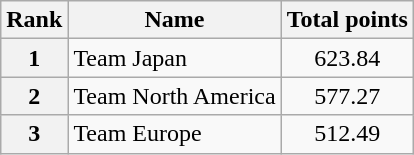<table class="wikitable sortable">
<tr>
<th>Rank</th>
<th>Name</th>
<th>Total points</th>
</tr>
<tr>
<th>1</th>
<td>Team Japan</td>
<td align="center">623.84</td>
</tr>
<tr>
<th>2</th>
<td>Team North America</td>
<td align="center">577.27</td>
</tr>
<tr>
<th>3</th>
<td>Team Europe</td>
<td align="center">512.49</td>
</tr>
</table>
